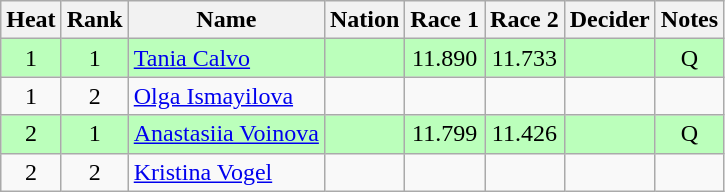<table class="wikitable sortable" style="text-align:center">
<tr>
<th>Heat</th>
<th>Rank</th>
<th>Name</th>
<th>Nation</th>
<th>Race 1</th>
<th>Race 2</th>
<th>Decider</th>
<th>Notes</th>
</tr>
<tr bgcolor=bbffbb>
<td>1</td>
<td>1</td>
<td align=left><a href='#'>Tania Calvo</a></td>
<td align=left></td>
<td>11.890</td>
<td>11.733</td>
<td></td>
<td>Q</td>
</tr>
<tr>
<td>1</td>
<td>2</td>
<td align=left><a href='#'>Olga Ismayilova</a></td>
<td align=left></td>
<td></td>
<td></td>
<td></td>
<td></td>
</tr>
<tr bgcolor=bbffbb>
<td>2</td>
<td>1</td>
<td align=left><a href='#'>Anastasiia Voinova</a></td>
<td align=left></td>
<td>11.799</td>
<td>11.426</td>
<td></td>
<td>Q</td>
</tr>
<tr>
<td>2</td>
<td>2</td>
<td align=left><a href='#'>Kristina Vogel</a></td>
<td align=left></td>
<td></td>
<td></td>
<td></td>
<td></td>
</tr>
</table>
